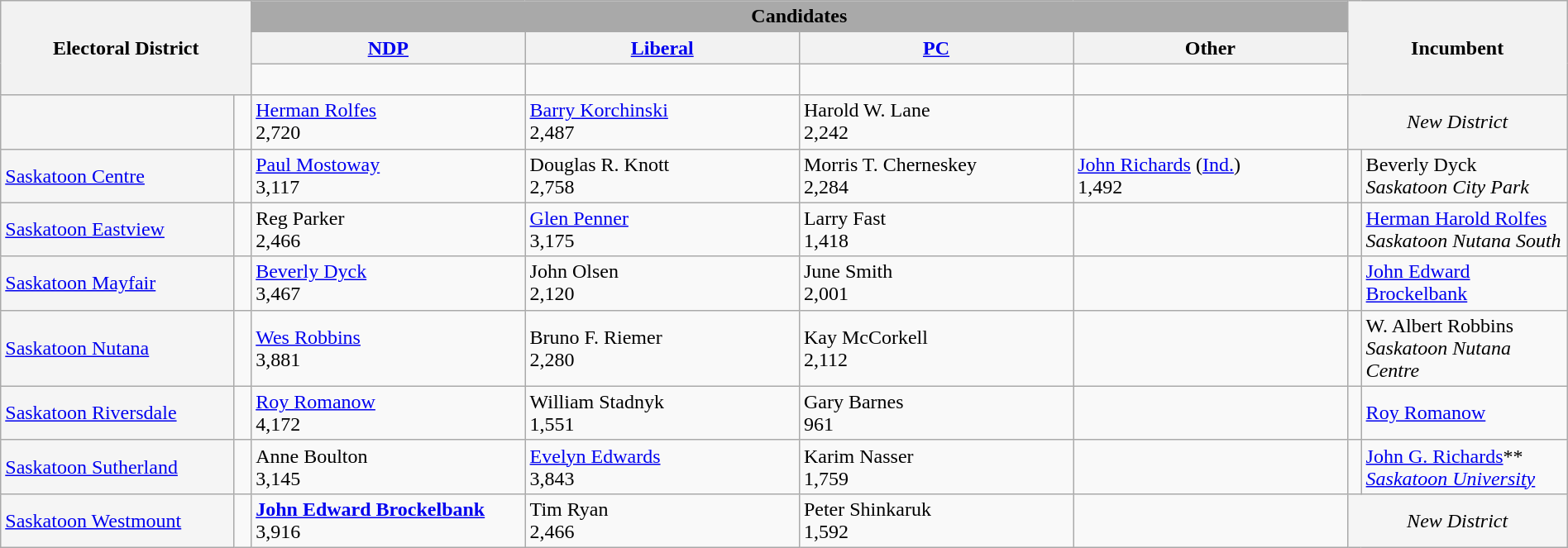<table class="wikitable" style="width:100%">
<tr>
<th style="width:16%;" style="background:darkgrey;" rowspan=3 colspan=2>Electoral District</th>
<th style="background:darkgrey;" colspan=4>Candidates</th>
<th style="width:14%;" style="background:darkgrey;" rowspan=3 colspan=2>Incumbent</th>
</tr>
<tr>
<th style="width:17.5%;"><a href='#'>NDP</a></th>
<th style="width:17.5%;"><a href='#'>Liberal</a></th>
<th style="width:17.5%;"><a href='#'>PC</a></th>
<th style="width:17.5%;">Other</th>
</tr>
<tr>
<td> </td>
<td> </td>
<td> </td>
<td> </td>
</tr>
<tr>
<td bgcolor=whitesmoke></td>
<td> </td>
<td><a href='#'>Herman Rolfes</a><br>2,720</td>
<td><a href='#'>Barry Korchinski</a><br>2,487</td>
<td>Harold W. Lane<br>2,242</td>
<td></td>
<td colspan=2  style="background:whitesmoke; text-align:center;"><em>New District</em></td>
</tr>
<tr>
<td bgcolor=whitesmoke><a href='#'>Saskatoon Centre</a></td>
<td> </td>
<td><a href='#'>Paul Mostoway</a><br>3,117</td>
<td>Douglas R. Knott<br>2,758</td>
<td>Morris T. Cherneskey<br>2,284</td>
<td><a href='#'>John Richards</a> (<a href='#'>Ind.</a>)<br>1,492</td>
<td> </td>
<td>Beverly Dyck<br><span><em>Saskatoon City Park</em></span></td>
</tr>
<tr>
<td bgcolor=whitesmoke><a href='#'>Saskatoon Eastview</a></td>
<td> </td>
<td>Reg Parker<br>2,466</td>
<td><a href='#'>Glen Penner</a><br>3,175</td>
<td>Larry Fast<br>1,418</td>
<td></td>
<td> </td>
<td><a href='#'>Herman Harold Rolfes</a><br><span><em>Saskatoon Nutana South</em></span></td>
</tr>
<tr>
<td bgcolor=whitesmoke><a href='#'>Saskatoon Mayfair</a></td>
<td> </td>
<td><a href='#'>Beverly Dyck</a><br>3,467</td>
<td>John Olsen<br>2,120</td>
<td>June Smith<br>2,001</td>
<td></td>
<td> </td>
<td><a href='#'>John Edward Brockelbank</a></td>
</tr>
<tr>
<td bgcolor=whitesmoke><a href='#'>Saskatoon Nutana</a></td>
<td> </td>
<td><a href='#'>Wes Robbins</a><br>3,881</td>
<td>Bruno F. Riemer<br>2,280</td>
<td>Kay McCorkell<br>2,112</td>
<td></td>
<td> </td>
<td>W. Albert Robbins<br><span><em>Saskatoon Nutana Centre</em></span></td>
</tr>
<tr>
<td bgcolor=whitesmoke><a href='#'>Saskatoon Riversdale</a></td>
<td> </td>
<td><a href='#'>Roy Romanow</a><br>4,172</td>
<td>William Stadnyk<br>1,551</td>
<td>Gary Barnes<br>961</td>
<td></td>
<td> </td>
<td><a href='#'>Roy Romanow</a></td>
</tr>
<tr>
<td bgcolor=whitesmoke><a href='#'>Saskatoon Sutherland</a></td>
<td> </td>
<td>Anne Boulton<br>3,145</td>
<td><a href='#'>Evelyn Edwards</a><br>3,843</td>
<td>Karim Nasser<br>1,759</td>
<td></td>
<td> </td>
<td><a href='#'>John G. Richards</a>**<br><span><em><a href='#'>Saskatoon University</a></em></span></td>
</tr>
<tr>
<td bgcolor=whitesmoke><a href='#'>Saskatoon Westmount</a></td>
<td> </td>
<td><strong><a href='#'>John Edward Brockelbank</a></strong><br>3,916</td>
<td>Tim Ryan<br>2,466</td>
<td>Peter Shinkaruk<br>1,592</td>
<td></td>
<td colspan=2  style="background:whitesmoke; text-align:center;"><em>New District</em></td>
</tr>
</table>
